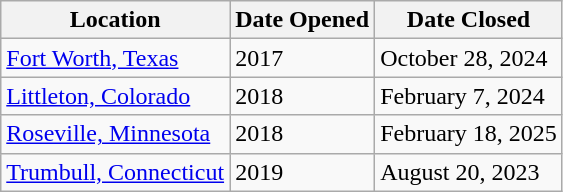<table class="wikitable">
<tr>
<th>Location</th>
<th>Date Opened</th>
<th>Date Closed</th>
</tr>
<tr>
<td><a href='#'>Fort Worth, Texas</a></td>
<td>2017</td>
<td>October 28, 2024</td>
</tr>
<tr>
<td><a href='#'>Littleton, Colorado</a></td>
<td>2018</td>
<td>February 7, 2024</td>
</tr>
<tr>
<td><a href='#'>Roseville, Minnesota</a></td>
<td>2018</td>
<td>February 18, 2025</td>
</tr>
<tr>
<td><a href='#'>Trumbull, Connecticut</a></td>
<td>2019</td>
<td>August 20, 2023</td>
</tr>
</table>
